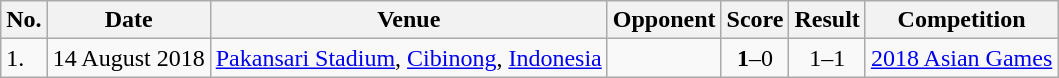<table class="wikitable">
<tr>
<th>No.</th>
<th>Date</th>
<th>Venue</th>
<th>Opponent</th>
<th>Score</th>
<th>Result</th>
<th>Competition</th>
</tr>
<tr>
<td>1.</td>
<td>14 August 2018</td>
<td><a href='#'>Pakansari Stadium</a>, <a href='#'>Cibinong</a>, <a href='#'>Indonesia</a></td>
<td></td>
<td align=center><strong>1</strong>–0</td>
<td align=center>1–1</td>
<td><a href='#'>2018 Asian Games</a></td>
</tr>
</table>
